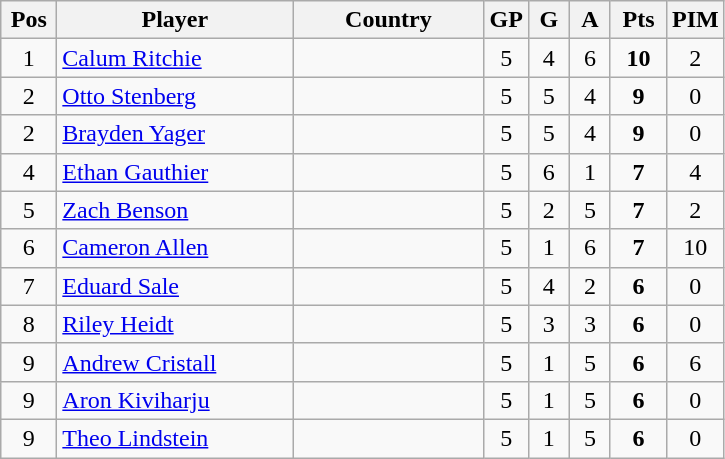<table class="wikitable sortable" style="text-align: center;">
<tr>
<th width=30>Pos</th>
<th width=150>Player</th>
<th width=120>Country</th>
<th width=20>GP</th>
<th width=20>G</th>
<th width=20>A</th>
<th width=30>Pts</th>
<th width=30>PIM</th>
</tr>
<tr>
<td>1</td>
<td align=left><a href='#'>Calum Ritchie</a></td>
<td align=left></td>
<td>5</td>
<td>4</td>
<td>6</td>
<td><strong>10</strong></td>
<td>2</td>
</tr>
<tr>
<td>2</td>
<td align=left><a href='#'>Otto Stenberg</a></td>
<td align=left></td>
<td>5</td>
<td>5</td>
<td>4</td>
<td><strong>9</strong></td>
<td>0</td>
</tr>
<tr>
<td>2</td>
<td align=left><a href='#'>Brayden Yager</a></td>
<td align=left></td>
<td>5</td>
<td>5</td>
<td>4</td>
<td><strong>9</strong></td>
<td>0</td>
</tr>
<tr>
<td>4</td>
<td align=left><a href='#'>Ethan Gauthier</a></td>
<td align=left></td>
<td>5</td>
<td>6</td>
<td>1</td>
<td><strong>7</strong></td>
<td>4</td>
</tr>
<tr>
<td>5</td>
<td align=left><a href='#'>Zach Benson</a></td>
<td align=left></td>
<td>5</td>
<td>2</td>
<td>5</td>
<td><strong>7</strong></td>
<td>2</td>
</tr>
<tr>
<td>6</td>
<td align=left><a href='#'>Cameron Allen</a></td>
<td align=left></td>
<td>5</td>
<td>1</td>
<td>6</td>
<td><strong>7</strong></td>
<td>10</td>
</tr>
<tr>
<td>7</td>
<td align=left><a href='#'>Eduard Sale</a></td>
<td align=left></td>
<td>5</td>
<td>4</td>
<td>2</td>
<td><strong>6</strong></td>
<td>0</td>
</tr>
<tr>
<td>8</td>
<td align=left><a href='#'>Riley Heidt</a></td>
<td align=left></td>
<td>5</td>
<td>3</td>
<td>3</td>
<td><strong>6</strong></td>
<td>0</td>
</tr>
<tr>
<td>9</td>
<td align=left><a href='#'>Andrew Cristall</a></td>
<td align=left></td>
<td>5</td>
<td>1</td>
<td>5</td>
<td><strong>6</strong></td>
<td>6</td>
</tr>
<tr>
<td>9</td>
<td align=left><a href='#'>Aron Kiviharju</a></td>
<td align=left></td>
<td>5</td>
<td>1</td>
<td>5</td>
<td><strong>6</strong></td>
<td>0</td>
</tr>
<tr>
<td>9</td>
<td align=left><a href='#'>Theo Lindstein</a></td>
<td align=left></td>
<td>5</td>
<td>1</td>
<td>5</td>
<td><strong>6</strong></td>
<td>0</td>
</tr>
</table>
